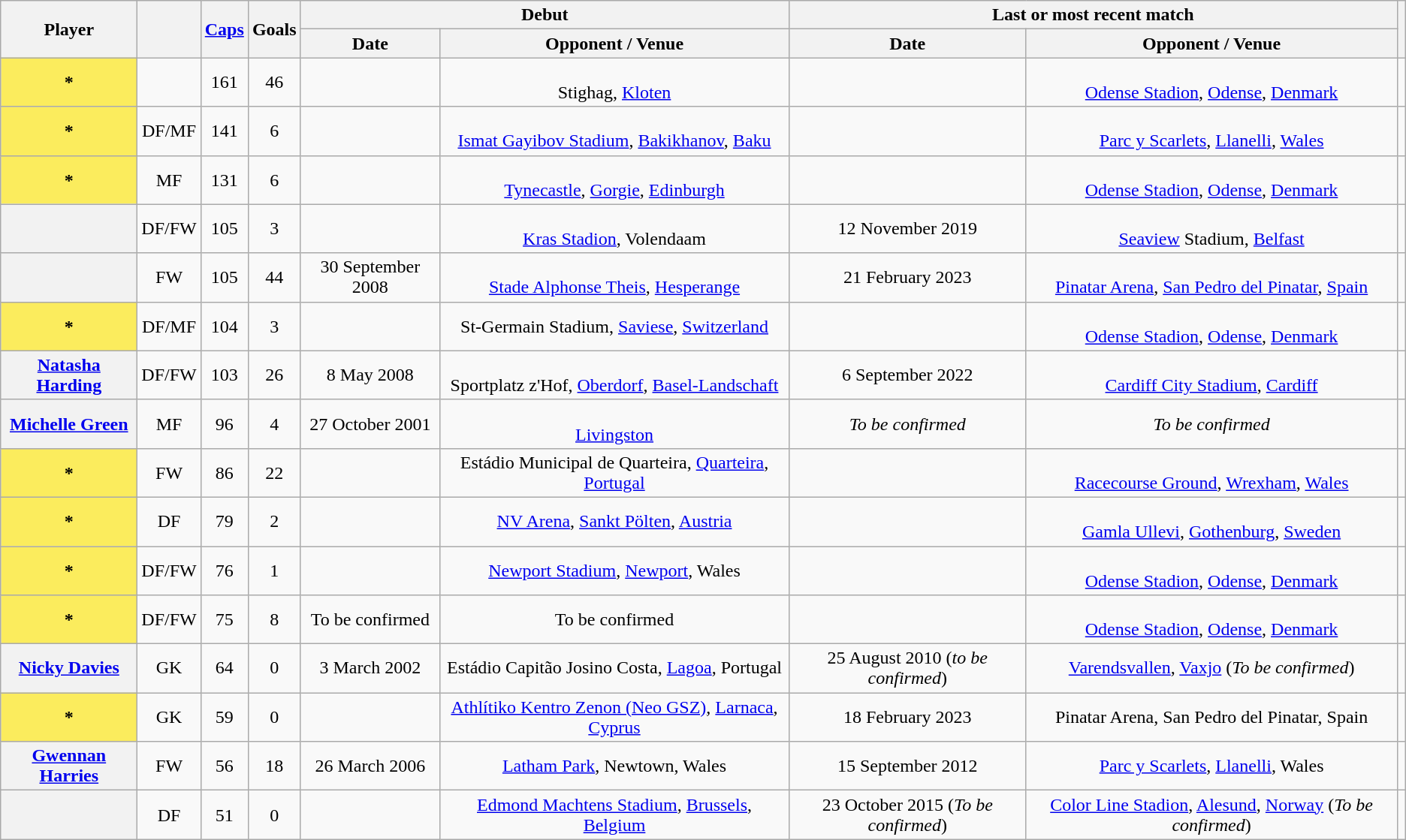<table class="wikitable plainrowheaders sortable" style="text-align:center">
<tr>
<th rowspan="2" scope="col">Player</th>
<th rowspan="2" scope="col"></th>
<th rowspan="2" scope="col"><a href='#'>Caps</a></th>
<th rowspan="2" scope="col">Goals</th>
<th colspan="2" scope="col">Debut</th>
<th colspan="2" scope="col">Last or most recent match</th>
<th rowspan="2" class="unsortable" scope="col"></th>
</tr>
<tr class="unsortable">
<th scope="col">Date</th>
<th scope="col">Opponent / Venue</th>
<th scope="col">Date</th>
<th scope="col">Opponent / Venue</th>
</tr>
<tr>
<th scope="row" style="background:#fbec5d" align="left">  *</th>
<td></td>
<td>161</td>
<td>46</td>
<td align=center></td>
<td align=center><br>Stighag, <a href='#'>Kloten</a></td>
<td align=center></td>
<td align=center><br><a href='#'>Odense Stadion</a>,  <a href='#'>Odense</a>, <a href='#'>Denmark</a></td>
<td></td>
</tr>
<tr>
<th scope="row" style="background:#fbec5d" align="left"> *</th>
<td>DF/MF</td>
<td>141</td>
<td>6</td>
<td></td>
<td><br><a href='#'>Ismat Gayibov Stadium</a>, <a href='#'>Bakikhanov</a>, <a href='#'>Baku</a></td>
<td align=center></td>
<td align=center><br><a href='#'>Parc y Scarlets</a>, <a href='#'>Llanelli</a>, <a href='#'>Wales</a></td>
<td></td>
</tr>
<tr>
<th scope="row" style="background:#fbec5d" align="left"> *</th>
<td>MF</td>
<td>131</td>
<td>6</td>
<td></td>
<td><br><a href='#'>Tynecastle</a>, <a href='#'>Gorgie</a>, <a href='#'>Edinburgh</a></td>
<td align=center></td>
<td align=center><br><a href='#'>Odense Stadion</a>,  <a href='#'>Odense</a>, <a href='#'>Denmark</a></td>
<td></td>
</tr>
<tr>
<th scope=row> </th>
<td>DF/FW</td>
<td>105</td>
<td>3</td>
<td></td>
<td><br><a href='#'>Kras Stadion</a>, Volendaam</td>
<td>12 November 2019</td>
<td><br><a href='#'>Seaview</a> Stadium, <a href='#'>Belfast</a></td>
<td></td>
</tr>
<tr>
<th scope=row></th>
<td>FW</td>
<td>105</td>
<td>44</td>
<td>30 September 2008</td>
<td><br><a href='#'>Stade Alphonse Theis</a>, <a href='#'>Hesperange</a></td>
<td>21 February 2023</td>
<td><br><a href='#'>Pinatar Arena</a>, <a href='#'>San Pedro del Pinatar</a>, <a href='#'>Spain</a></td>
<td></td>
</tr>
<tr>
<th scope="row" style="background:#fbec5d" align="left"> *</th>
<td>DF/MF</td>
<td>104</td>
<td>3</td>
<td></td>
<td> St-Germain Stadium, <a href='#'>Saviese</a>, <a href='#'>Switzerland</a></td>
<td align=center></td>
<td align=center><br><a href='#'>Odense Stadion</a>,  <a href='#'>Odense</a>, <a href='#'>Denmark</a></td>
<td></td>
</tr>
<tr>
<th scope=row><a href='#'>Natasha Harding</a></th>
<td>DF/FW</td>
<td>103</td>
<td>26</td>
<td>8 May 2008</td>
<td><br>Sportplatz z'Hof, <a href='#'>Oberdorf</a>, <a href='#'>Basel-Landschaft</a></td>
<td>6 September 2022</td>
<td><br><a href='#'>Cardiff City Stadium</a>, <a href='#'>Cardiff</a></td>
<td></td>
</tr>
<tr>
<th scope=row><a href='#'>Michelle Green</a></th>
<td>MF</td>
<td>96</td>
<td>4</td>
<td>27 October 2001</td>
<td><br><a href='#'>Livingston</a></td>
<td><em>To be confirmed</em></td>
<td><em>To be confirmed</em></td>
<td></td>
</tr>
<tr>
<th scope="row" style="background:#fbec5d" align="left"> *</th>
<td>FW</td>
<td>86</td>
<td>22</td>
<td></td>
<td> Estádio Municipal de Quarteira, <a href='#'>Quarteira</a>, <a href='#'>Portugal</a></td>
<td align=center></td>
<td align=center><br><a href='#'>Racecourse Ground</a>,  <a href='#'>Wrexham</a>, <a href='#'>Wales</a></td>
<td></td>
</tr>
<tr>
<th scope="row" style="background:#fbec5d" align="left"> *</th>
<td>DF</td>
<td>79</td>
<td>2</td>
<td></td>
<td> <a href='#'>NV Arena</a>, <a href='#'>Sankt Pölten</a>, <a href='#'>Austria</a></td>
<td align=center></td>
<td align=center><br><a href='#'>Gamla Ullevi</a>,  <a href='#'>Gothenburg</a>, <a href='#'>Sweden</a></td>
<td></td>
</tr>
<tr>
<th scope="row" style="background:#fbec5d" align="left"> *</th>
<td>DF/FW</td>
<td>76</td>
<td>1</td>
<td></td>
<td> <a href='#'>Newport Stadium</a>, <a href='#'>Newport</a>, Wales</td>
<td align=center></td>
<td align=center><br><a href='#'>Odense Stadion</a>,  <a href='#'>Odense</a>, <a href='#'>Denmark</a></td>
<td></td>
</tr>
<tr>
<th scope="row" style="background:#fbec5d" align="left"> *</th>
<td>DF/FW</td>
<td>75</td>
<td>8</td>
<td>To be confirmed</td>
<td>To be confirmed</td>
<td align=center></td>
<td align=center><br><a href='#'>Odense Stadion</a>,  <a href='#'>Odense</a>, <a href='#'>Denmark</a></td>
<td></td>
</tr>
<tr>
<th scope=row><a href='#'>Nicky Davies</a></th>
<td>GK</td>
<td>64</td>
<td>0</td>
<td>3 March 2002</td>
<td> Estádio Capitão Josino Costa, <a href='#'>Lagoa</a>, Portugal</td>
<td>25 August 2010 (<em>to be confirmed</em>)</td>
<td> <a href='#'>Varendsvallen</a>, <a href='#'>Vaxjo</a> (<em>To be confirmed</em>)</td>
<td></td>
</tr>
<tr>
<th scope="row" style="background:#fbec5d" align="left"> *</th>
<td>GK</td>
<td>59</td>
<td>0</td>
<td></td>
<td> <a href='#'>Athlítiko Kentro Zenon (Neo GSZ)</a>, <a href='#'>Larnaca</a>, <a href='#'>Cyprus</a></td>
<td>18 February 2023</td>
<td> Pinatar Arena, San Pedro del Pinatar, Spain</td>
<td></td>
</tr>
<tr>
<th scope=row><a href='#'>Gwennan Harries</a></th>
<td>FW</td>
<td>56</td>
<td>18</td>
<td>26 March 2006</td>
<td> <a href='#'>Latham Park</a>, Newtown, Wales</td>
<td>15 September 2012</td>
<td> <a href='#'>Parc y Scarlets</a>, <a href='#'>Llanelli</a>, Wales</td>
<td></td>
</tr>
<tr>
<th scope=row></th>
<td>DF</td>
<td>51</td>
<td>0</td>
<td></td>
<td> <a href='#'>Edmond Machtens Stadium</a>, <a href='#'>Brussels</a>, <a href='#'>Belgium</a></td>
<td>23 October 2015 (<em>To be confirmed</em>)</td>
<td> <a href='#'>Color Line Stadion</a>, <a href='#'>Alesund</a>, <a href='#'>Norway</a> (<em>To be confirmed</em>)</td>
</tr>
</table>
